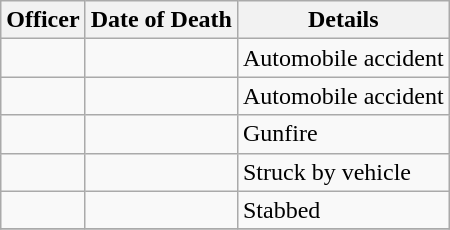<table class="wikitable">
<tr>
<th>Officer</th>
<th>Date of Death</th>
<th>Details</th>
</tr>
<tr>
<td></td>
<td></td>
<td>Automobile accident</td>
</tr>
<tr>
<td></td>
<td></td>
<td>Automobile accident</td>
</tr>
<tr>
<td></td>
<td></td>
<td>Gunfire</td>
</tr>
<tr>
<td></td>
<td></td>
<td>Struck by vehicle</td>
</tr>
<tr>
<td></td>
<td></td>
<td>Stabbed</td>
</tr>
<tr>
</tr>
</table>
